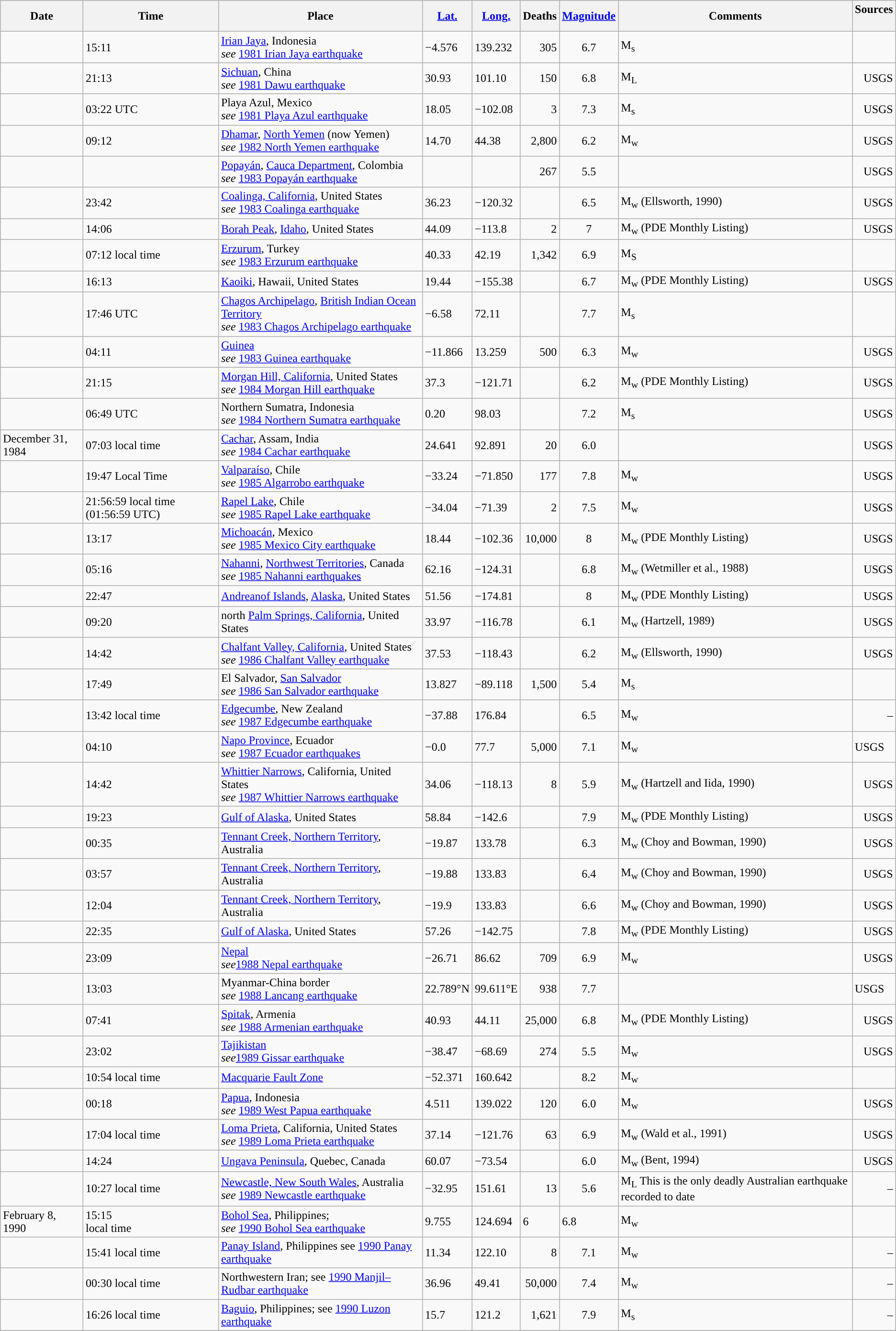<table class="wikitable sortable">
<tr>
<th>Date</th>
<th>Time</th>
<th>Place</th>
<th><a href='#'>Lat.</a></th>
<th><a href='#'>Long.</a></th>
<th> Deaths <br></th>
<th> <a href='#'>Magnitude</a> <br></th>
<th>Comments</th>
<th>Sources <br> </th>
</tr>
<tr>
<td></td>
<td>15:11</td>
<td><a href='#'>Irian Jaya</a>, Indonesia <br> <em>see</em> <a href='#'>1981 Irian Jaya earthquake</a></td>
<td>−4.576</td>
<td>139.232</td>
<td align="right">305</td>
<td align="center">6.7</td>
<td>M<sub>s</sub></td>
<td align="right"></td>
</tr>
<tr>
<td></td>
<td>21:13</td>
<td><a href='#'>Sichuan</a>, China <br> <em>see</em> <a href='#'>1981 Dawu earthquake</a></td>
<td>30.93</td>
<td>101.10</td>
<td align="right">150</td>
<td align="center">6.8</td>
<td>M<sub>L</sub></td>
<td align="right">USGS</td>
</tr>
<tr>
<td></td>
<td>03:22 UTC</td>
<td>Playa Azul, Mexico <br> <em>see</em> <a href='#'>1981 Playa Azul earthquake</a></td>
<td>18.05</td>
<td>−102.08</td>
<td align="right">3</td>
<td align="center">7.3</td>
<td>M<sub>s</sub></td>
<td align="right">USGS</td>
</tr>
<tr>
<td></td>
<td>09:12</td>
<td><a href='#'>Dhamar</a>, <a href='#'>North Yemen</a> (now Yemen) <br> <em>see</em> <a href='#'>1982 North Yemen earthquake</a></td>
<td>14.70</td>
<td>44.38</td>
<td align="right">2,800</td>
<td align="center">6.2</td>
<td>M<sub>w</sub></td>
<td align="right">USGS</td>
</tr>
<tr>
<td></td>
<td></td>
<td><a href='#'>Popayán</a>, <a href='#'>Cauca Department</a>, Colombia <br> <em>see</em> <a href='#'>1983 Popayán earthquake</a></td>
<td></td>
<td></td>
<td align="right">267</td>
<td align="center">5.5</td>
<td></td>
<td align="right">USGS</td>
</tr>
<tr>
<td></td>
<td>23:42</td>
<td><a href='#'>Coalinga, California</a>, United States <br> <em>see</em> <a href='#'>1983 Coalinga earthquake</a></td>
<td>36.23</td>
<td>−120.32</td>
<td></td>
<td align="center">6.5</td>
<td>M<sub>w</sub> (Ellsworth, 1990)</td>
<td align="right">USGS</td>
</tr>
<tr>
<td></td>
<td>14:06</td>
<td><a href='#'>Borah Peak</a>, <a href='#'>Idaho</a>, United States</td>
<td>44.09</td>
<td>−113.8</td>
<td align="right">2</td>
<td align="center">7</td>
<td>M<sub>w</sub> (PDE Monthly Listing)</td>
<td align="right">USGS</td>
</tr>
<tr>
<td></td>
<td>07:12 local time</td>
<td><a href='#'>Erzurum</a>, Turkey <br> <em>see</em> <a href='#'>1983 Erzurum earthquake</a></td>
<td>40.33</td>
<td>42.19</td>
<td align="right">1,342</td>
<td align="center">6.9</td>
<td>M<sub>S</sub></td>
<td align="right"></td>
</tr>
<tr>
<td></td>
<td>16:13</td>
<td><a href='#'>Kaoiki</a>, Hawaii, United States</td>
<td>19.44</td>
<td>−155.38</td>
<td></td>
<td align="center">6.7</td>
<td>M<sub>w</sub> (PDE Monthly Listing)</td>
<td align="right">USGS</td>
</tr>
<tr>
<td></td>
<td>17:46 UTC</td>
<td><a href='#'>Chagos Archipelago</a>, <a href='#'>British Indian Ocean Territory</a> <br> <em>see</em> <a href='#'>1983 Chagos Archipelago earthquake</a></td>
<td>−6.58</td>
<td>72.11</td>
<td></td>
<td align="center">7.7</td>
<td>M<sub>s</sub></td>
<td align="right"></td>
</tr>
<tr>
<td></td>
<td>04:11</td>
<td><a href='#'>Guinea</a> <br> <em>see</em> <a href='#'>1983 Guinea earthquake</a></td>
<td>−11.866</td>
<td>13.259</td>
<td align="right">500</td>
<td align="center">6.3</td>
<td>M<sub>w</sub></td>
<td align="right">USGS</td>
</tr>
<tr>
<td></td>
<td>21:15</td>
<td><a href='#'>Morgan Hill, California</a>, United States <br> <em>see</em> <a href='#'>1984 Morgan Hill earthquake</a></td>
<td>37.3</td>
<td>−121.71</td>
<td></td>
<td align="center">6.2</td>
<td>M<sub>w</sub> (PDE Monthly Listing)</td>
<td align="right">USGS</td>
</tr>
<tr>
<td></td>
<td>06:49 UTC</td>
<td>Northern Sumatra, Indonesia <br> <em>see</em> <a href='#'>1984 Northern Sumatra earthquake</a></td>
<td>0.20</td>
<td>98.03</td>
<td></td>
<td align="center">7.2</td>
<td>M<sub>s</sub></td>
<td align="right">USGS</td>
</tr>
<tr>
<td>December 31, 1984</td>
<td>07:03 local time</td>
<td><a href='#'>Cachar</a>, Assam, India<br><em>see</em> <a href='#'>1984 Cachar earthquake</a></td>
<td>24.641</td>
<td>92.891</td>
<td align="right">20</td>
<td align="center">6.0</td>
<td></td>
<td align="right">USGS</td>
</tr>
<tr>
<td></td>
<td>19:47 Local Time</td>
<td><a href='#'>Valparaíso</a>, Chile<br><em>see</em> <a href='#'>1985 Algarrobo earthquake</a></td>
<td>−33.24</td>
<td>−71.850</td>
<td align="right">177</td>
<td align="center">7.8</td>
<td>M<sub>w</sub></td>
<td align="right">USGS</td>
</tr>
<tr>
<td></td>
<td>21:56:59 local time (01:56:59 UTC)</td>
<td><a href='#'>Rapel Lake</a>, Chile<br><em>see</em> <a href='#'>1985 Rapel Lake earthquake</a></td>
<td>−34.04</td>
<td>−71.39</td>
<td align="right">2</td>
<td align="center">7.5</td>
<td>M<sub>w</sub></td>
<td align="right">USGS</td>
</tr>
<tr>
<td></td>
<td>13:17</td>
<td><a href='#'>Michoacán</a>, Mexico<br><em>see</em> <a href='#'>1985 Mexico City earthquake</a></td>
<td>18.44</td>
<td>−102.36</td>
<td align="right">10,000</td>
<td align="center">8</td>
<td>M<sub>w</sub> (PDE Monthly Listing)</td>
<td align="right">USGS</td>
</tr>
<tr>
<td></td>
<td>05:16</td>
<td><a href='#'>Nahanni</a>, <a href='#'>Northwest Territories</a>, Canada <br> <em>see</em> <a href='#'>1985 Nahanni earthquakes</a></td>
<td>62.16</td>
<td>−124.31</td>
<td></td>
<td align="center">6.8</td>
<td>M<sub>w</sub> (Wetmiller et al., 1988)</td>
<td align="right">USGS</td>
</tr>
<tr>
<td></td>
<td>22:47</td>
<td><a href='#'>Andreanof Islands</a>, <a href='#'>Alaska</a>, United States</td>
<td>51.56</td>
<td>−174.81</td>
<td></td>
<td align="center">8</td>
<td>M<sub>w</sub> (PDE Monthly Listing)</td>
<td align="right">USGS</td>
</tr>
<tr>
<td></td>
<td>09:20</td>
<td>north <a href='#'>Palm Springs, California</a>, United States</td>
<td>33.97</td>
<td>−116.78</td>
<td></td>
<td align="center">6.1</td>
<td>M<sub>w</sub> (Hartzell, 1989)</td>
<td align="right">USGS</td>
</tr>
<tr>
<td></td>
<td>14:42</td>
<td><a href='#'>Chalfant Valley, California</a>, United States <br> <em>see</em> <a href='#'>1986 Chalfant Valley earthquake</a></td>
<td>37.53</td>
<td>−118.43</td>
<td></td>
<td align="center">6.2</td>
<td>M<sub>w</sub> (Ellsworth, 1990)</td>
<td align="right">USGS</td>
</tr>
<tr>
<td></td>
<td>17:49</td>
<td>El Salvador, <a href='#'>San Salvador</a><br><em>see</em> <a href='#'>1986 San Salvador earthquake</a></td>
<td>13.827</td>
<td>−89.118</td>
<td align="right">1,500</td>
<td align="center">5.4</td>
<td>M<sub>s</sub></td>
<td align="right"></td>
</tr>
<tr>
<td></td>
<td>13:42 local time</td>
<td><a href='#'>Edgecumbe</a>, New Zealand<br><em>see</em> <a href='#'>1987 Edgecumbe earthquake</a></td>
<td>−37.88</td>
<td>176.84</td>
<td align="right"></td>
<td align="center">6.5</td>
<td>M<sub>w</sub></td>
<td align="right">–</td>
</tr>
<tr>
<td></td>
<td>04:10</td>
<td><a href='#'>Napo Province</a>, Ecuador<br><em>see</em> <a href='#'>1987 Ecuador earthquakes</a></td>
<td>−0.0</td>
<td>77.7</td>
<td align="right">5,000</td>
<td align="center">7.1</td>
<td>M<sub>w</sub></td>
<td>USGS</td>
</tr>
<tr>
<td></td>
<td>14:42</td>
<td><a href='#'>Whittier Narrows</a>, California, United States<br><em>see</em> <a href='#'>1987 Whittier Narrows earthquake</a></td>
<td>34.06</td>
<td>−118.13</td>
<td align="right">8</td>
<td align="center">5.9</td>
<td>M<sub>w</sub> (Hartzell and Iida, 1990)</td>
<td align="right">USGS</td>
</tr>
<tr>
<td></td>
<td>19:23</td>
<td><a href='#'>Gulf of Alaska</a>, United States</td>
<td>58.84</td>
<td>−142.6</td>
<td></td>
<td align="center">7.9</td>
<td>M<sub>w</sub> (PDE Monthly Listing)</td>
<td align="right">USGS</td>
</tr>
<tr>
<td></td>
<td>00:35</td>
<td><a href='#'>Tennant Creek, Northern Territory</a>, Australia</td>
<td>−19.87</td>
<td>133.78</td>
<td></td>
<td align="center">6.3</td>
<td>M<sub>w</sub> (Choy and Bowman, 1990)</td>
<td align="right">USGS</td>
</tr>
<tr>
<td></td>
<td>03:57</td>
<td><a href='#'>Tennant Creek, Northern Territory</a>, Australia</td>
<td>−19.88</td>
<td>133.83</td>
<td></td>
<td align="center">6.4</td>
<td>M<sub>w</sub> (Choy and Bowman, 1990)</td>
<td align="right">USGS</td>
</tr>
<tr>
<td></td>
<td>12:04</td>
<td><a href='#'>Tennant Creek, Northern Territory</a>, Australia</td>
<td>−19.9</td>
<td>133.83</td>
<td></td>
<td align="center">6.6</td>
<td>M<sub>w</sub> (Choy and Bowman, 1990)</td>
<td align="right">USGS</td>
</tr>
<tr>
<td></td>
<td>22:35</td>
<td><a href='#'>Gulf of Alaska</a>, United States</td>
<td>57.26</td>
<td>−142.75</td>
<td></td>
<td align="center">7.8</td>
<td>M<sub>w</sub> (PDE Monthly Listing)</td>
<td align="right">USGS</td>
</tr>
<tr>
<td></td>
<td>23:09</td>
<td><a href='#'>Nepal</a> <br><em>see</em><a href='#'>1988 Nepal earthquake</a></td>
<td>−26.71</td>
<td>86.62</td>
<td align="right">709</td>
<td align="center">6.9</td>
<td>M<sub>w</sub></td>
<td align="right">USGS</td>
</tr>
<tr>
<td></td>
<td>13:03</td>
<td>Myanmar-China border <br><em>see</em> <a href='#'>1988 Lancang earthquake</a></td>
<td>22.789°N</td>
<td>99.611°E</td>
<td align="right">938</td>
<td align="center">7.7</td>
<td></td>
<td>USGS</td>
</tr>
<tr>
<td></td>
<td>07:41</td>
<td><a href='#'>Spitak</a>, Armenia<br><em>see</em> <a href='#'>1988 Armenian earthquake</a></td>
<td>40.93</td>
<td>44.11</td>
<td align="right">25,000</td>
<td align="center">6.8</td>
<td>M<sub>w</sub> (PDE Monthly Listing)</td>
<td align="right">USGS</td>
</tr>
<tr>
<td></td>
<td>23:02</td>
<td><a href='#'>Tajikistan</a> <br><em>see</em><a href='#'>1989 Gissar earthquake</a></td>
<td>−38.47</td>
<td>−68.69</td>
<td align="right">274</td>
<td align="center">5.5</td>
<td>M<sub>w</sub></td>
<td align="right">USGS</td>
</tr>
<tr>
<td></td>
<td>10:54 local time</td>
<td><a href='#'>Macquarie Fault Zone</a></td>
<td>−52.371</td>
<td>160.642</td>
<td></td>
<td align="center">8.2</td>
<td>M<sub>w</sub></td>
<td></td>
</tr>
<tr>
<td></td>
<td>00:18</td>
<td><a href='#'>Papua</a>, Indonesia <br><em>see</em> <a href='#'>1989 West Papua earthquake</a></td>
<td>4.511</td>
<td>139.022</td>
<td align="right">120</td>
<td align="center">6.0</td>
<td>M<sub>w</sub></td>
<td align="right">USGS</td>
</tr>
<tr>
<td></td>
<td>17:04 local time</td>
<td><a href='#'>Loma Prieta</a>, California, United States<br><em>see</em> <a href='#'>1989 Loma Prieta earthquake</a></td>
<td>37.14</td>
<td>−121.76</td>
<td align="right">63</td>
<td align="center">6.9</td>
<td>M<sub>w</sub> (Wald et al., 1991)</td>
<td align="right">USGS</td>
</tr>
<tr>
<td></td>
<td>14:24</td>
<td><a href='#'>Ungava Peninsula</a>, Quebec, Canada</td>
<td>60.07</td>
<td>−73.54</td>
<td></td>
<td align="center">6.0</td>
<td>M<sub>w</sub> (Bent, 1994)</td>
<td align="right">USGS</td>
</tr>
<tr>
<td></td>
<td>10:27 local time</td>
<td><a href='#'>Newcastle, New South Wales</a>, Australia<br><em>see</em> <a href='#'>1989 Newcastle earthquake</a></td>
<td>−32.95</td>
<td>151.61</td>
<td align="right">13</td>
<td align="center">5.6</td>
<td>M<sub>L</sub> This is the only deadly Australian earthquake recorded to date</td>
<td align="right">–</td>
</tr>
<tr>
<td>February 8, 1990</td>
<td>15:15<br>local time</td>
<td><a href='#'>Bohol Sea</a>, Philippines;<br><em>see</em> <a href='#'>1990 Bohol Sea earthquake</a></td>
<td>9.755</td>
<td>124.694</td>
<td>6</td>
<td>6.8</td>
<td>M<sub>w</sub></td>
<td></td>
</tr>
<tr>
<td></td>
<td>15:41 local time</td>
<td><a href='#'>Panay Island</a>, Philippines see <a href='#'>1990 Panay earthquake</a></td>
<td>11.34</td>
<td>122.10</td>
<td align="right">8</td>
<td align="center">7.1</td>
<td>M<sub>w</sub></td>
<td align="right">–</td>
</tr>
<tr>
<td></td>
<td>00:30 local time</td>
<td>Northwestern Iran; see <a href='#'>1990 Manjil–Rudbar earthquake</a></td>
<td>36.96</td>
<td>49.41</td>
<td align="right">50,000</td>
<td align="center">7.4</td>
<td>M<sub>w</sub></td>
<td align="right">–</td>
</tr>
<tr>
<td></td>
<td>16:26 local time</td>
<td><a href='#'>Baguio</a>, Philippines; see <a href='#'>1990 Luzon earthquake</a></td>
<td>15.7</td>
<td>121.2</td>
<td align="right">1,621</td>
<td align="center">7.9</td>
<td>M<sub>s</sub></td>
<td align="right">–</td>
</tr>
</table>
